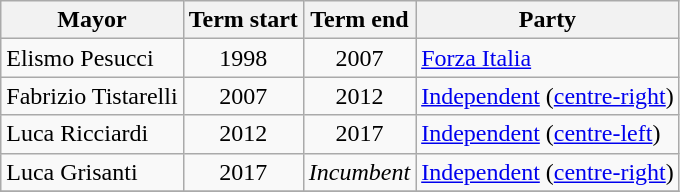<table class="wikitable">
<tr>
<th>Mayor</th>
<th>Term start</th>
<th>Term end</th>
<th>Party</th>
</tr>
<tr>
<td>Elismo Pesucci</td>
<td align=center>1998</td>
<td align=center>2007</td>
<td><a href='#'>Forza Italia</a></td>
</tr>
<tr>
<td>Fabrizio Tistarelli</td>
<td align=center>2007</td>
<td align=center>2012</td>
<td><a href='#'>Independent</a> (<a href='#'>centre-right</a>)</td>
</tr>
<tr>
<td>Luca Ricciardi</td>
<td align=center>2012</td>
<td align=center>2017</td>
<td><a href='#'>Independent</a> (<a href='#'>centre-left</a>)</td>
</tr>
<tr>
<td>Luca Grisanti</td>
<td align=center>2017</td>
<td align=center><em>Incumbent</em></td>
<td><a href='#'>Independent</a> (<a href='#'>centre-right</a>)</td>
</tr>
<tr>
</tr>
</table>
